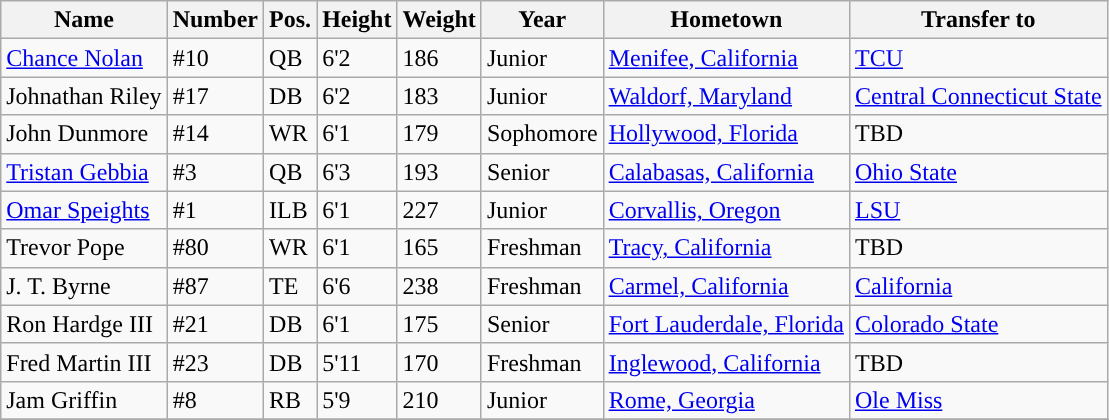<table class="wikitable sortable">
<tr>
<th style="text-align:center; ">Name</th>
<th style="text-align:center; ">Number</th>
<th style="text-align:center; ">Pos.</th>
<th style="text-align:center; ">Height</th>
<th style="text-align:center; ">Weight</th>
<th style="text-align:center; ">Year</th>
<th style="text-align:center; ">Hometown</th>
<th style="text-align:center; ">Transfer to</th>
</tr>
<tr>
<td><a href='#'>Chance Nolan</a></td>
<td>#10</td>
<td>QB</td>
<td>6'2</td>
<td>186</td>
<td> Junior</td>
<td><a href='#'>Menifee, California</a></td>
<td><a href='#'>TCU</a></td>
</tr>
<tr>
<td>Johnathan Riley</td>
<td>#17</td>
<td>DB</td>
<td>6'2</td>
<td>183</td>
<td> Junior</td>
<td><a href='#'>Waldorf, Maryland</a></td>
<td><a href='#'>Central Connecticut State</a></td>
</tr>
<tr>
<td>John Dunmore</td>
<td>#14</td>
<td>WR</td>
<td>6'1</td>
<td>179</td>
<td> Sophomore</td>
<td><a href='#'>Hollywood, Florida</a></td>
<td>TBD</td>
</tr>
<tr>
<td><a href='#'>Tristan Gebbia</a></td>
<td>#3</td>
<td>QB</td>
<td>6'3</td>
<td>193</td>
<td> Senior</td>
<td><a href='#'>Calabasas, California</a></td>
<td><a href='#'>Ohio State</a></td>
</tr>
<tr>
<td><a href='#'>Omar Speights</a></td>
<td>#1</td>
<td>ILB</td>
<td>6'1</td>
<td>227</td>
<td>Junior</td>
<td><a href='#'>Corvallis, Oregon</a></td>
<td><a href='#'>LSU</a></td>
</tr>
<tr>
<td>Trevor Pope</td>
<td>#80</td>
<td>WR</td>
<td>6'1</td>
<td>165</td>
<td> Freshman</td>
<td><a href='#'>Tracy, California</a></td>
<td>TBD</td>
</tr>
<tr>
<td>J. T. Byrne</td>
<td>#87</td>
<td>TE</td>
<td>6'6</td>
<td>238</td>
<td> Freshman</td>
<td><a href='#'>Carmel, California</a></td>
<td><a href='#'>California</a></td>
</tr>
<tr>
<td>Ron Hardge III</td>
<td>#21</td>
<td>DB</td>
<td>6'1</td>
<td>175</td>
<td>Senior</td>
<td><a href='#'>Fort Lauderdale, Florida</a></td>
<td><a href='#'>Colorado State</a></td>
</tr>
<tr>
<td>Fred Martin III</td>
<td>#23</td>
<td>DB</td>
<td>5'11</td>
<td>170</td>
<td>Freshman</td>
<td><a href='#'>Inglewood, California</a></td>
<td>TBD</td>
</tr>
<tr>
<td>Jam Griffin</td>
<td>#8</td>
<td>RB</td>
<td>5'9</td>
<td>210</td>
<td> Junior</td>
<td><a href='#'>Rome, Georgia</a></td>
<td><a href='#'>Ole Miss</a></td>
</tr>
<tr>
</tr>
</table>
